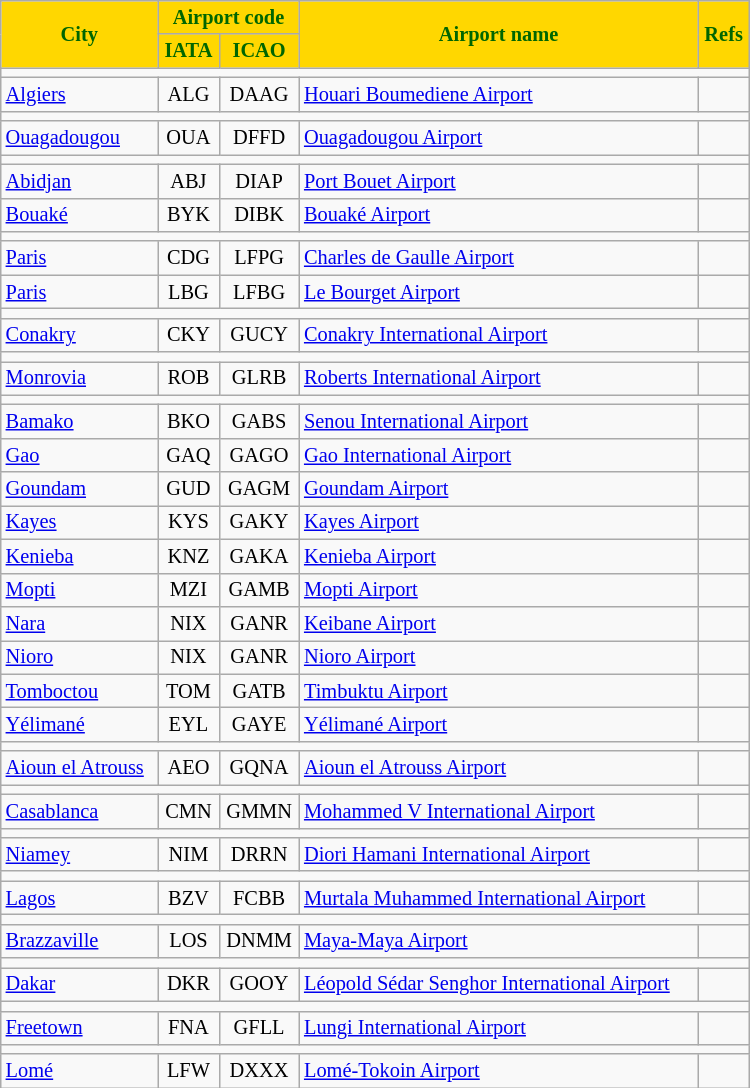<table class="wikitable" style="font-size: 85%" width="500">
<tr>
<th style="background: #FFD700; color: #006600" rowspan="2">City</th>
<th style="background: #FFD700; color: #006600" colspan="2">Airport code</th>
<th style="background: #FFD700; color: #006600" rowspan="2">Airport name</th>
<th style="background: #FFD700; color: #006600" rowspan="2">Refs</th>
</tr>
<tr>
<th style="background: #FFD700; color: #006600">IATA</th>
<th style="background: #FFD700; color: #006600">ICAO</th>
</tr>
<tr>
<td colspan="6"><strong></strong></td>
</tr>
<tr>
<td><a href='#'>Algiers</a></td>
<td align=center>ALG</td>
<td align=center>DAAG</td>
<td><a href='#'>Houari Boumediene Airport</a></td>
<td align=center></td>
</tr>
<tr>
<td colspan="6"><strong></strong></td>
</tr>
<tr>
<td><a href='#'>Ouagadougou</a></td>
<td align=center>OUA</td>
<td align=center>DFFD</td>
<td><a href='#'>Ouagadougou Airport</a></td>
<td align=center></td>
</tr>
<tr>
<td colspan="6"><strong></strong></td>
</tr>
<tr>
<td><a href='#'>Abidjan</a></td>
<td align=center>ABJ</td>
<td align=center>DIAP</td>
<td><a href='#'>Port Bouet Airport</a></td>
<td align=center></td>
</tr>
<tr>
<td><a href='#'>Bouaké</a></td>
<td align=center>BYK</td>
<td align=center>DIBK</td>
<td><a href='#'>Bouaké Airport</a></td>
<td align=center></td>
</tr>
<tr>
<td colspan="6"><strong></strong></td>
</tr>
<tr>
<td><a href='#'>Paris</a></td>
<td align=center>CDG</td>
<td align=center>LFPG</td>
<td><a href='#'>Charles de Gaulle Airport</a></td>
<td align=center></td>
</tr>
<tr>
<td><a href='#'>Paris</a></td>
<td align=center>LBG</td>
<td align=center>LFBG</td>
<td><a href='#'>Le Bourget Airport</a></td>
<td align=center></td>
</tr>
<tr>
<td colspan="6"><strong></strong></td>
</tr>
<tr>
<td><a href='#'>Conakry</a></td>
<td align=center>CKY</td>
<td align=center>GUCY</td>
<td><a href='#'>Conakry International Airport</a></td>
<td align=center></td>
</tr>
<tr>
<td colspan="6"><strong></strong></td>
</tr>
<tr>
<td><a href='#'>Monrovia</a></td>
<td align=center>ROB</td>
<td align=center>GLRB</td>
<td><a href='#'>Roberts International Airport</a></td>
<td align=center></td>
</tr>
<tr>
<td colspan="6"><strong></strong></td>
</tr>
<tr>
<td><a href='#'>Bamako</a></td>
<td align=center>BKO</td>
<td align=center>GABS</td>
<td><a href='#'>Senou International Airport</a></td>
<td align=center></td>
</tr>
<tr>
<td><a href='#'>Gao</a></td>
<td align=center>GAQ</td>
<td align=center>GAGO</td>
<td><a href='#'>Gao International Airport</a></td>
<td align=center></td>
</tr>
<tr>
<td><a href='#'>Goundam</a></td>
<td align=center>GUD</td>
<td align=center>GAGM</td>
<td><a href='#'>Goundam Airport</a></td>
<td align=center></td>
</tr>
<tr>
<td><a href='#'>Kayes</a></td>
<td align=center>KYS</td>
<td align=center>GAKY</td>
<td><a href='#'>Kayes Airport</a></td>
<td align=center></td>
</tr>
<tr>
<td><a href='#'>Kenieba</a></td>
<td align=center>KNZ</td>
<td align=center>GAKA</td>
<td><a href='#'>Kenieba Airport</a></td>
<td align=center></td>
</tr>
<tr>
<td><a href='#'>Mopti</a></td>
<td align=center>MZI</td>
<td align=center>GAMB</td>
<td><a href='#'>Mopti Airport</a></td>
<td align=center></td>
</tr>
<tr>
<td><a href='#'>Nara</a></td>
<td align=center>NIX</td>
<td align=center>GANR</td>
<td><a href='#'>Keibane Airport</a></td>
<td align=center></td>
</tr>
<tr>
<td><a href='#'>Nioro</a></td>
<td align=center>NIX</td>
<td align=center>GANR</td>
<td><a href='#'>Nioro Airport</a></td>
<td align=center></td>
</tr>
<tr>
<td><a href='#'>Tomboctou</a></td>
<td align=center>TOM</td>
<td align=center>GATB</td>
<td><a href='#'>Timbuktu Airport</a></td>
<td align=center></td>
</tr>
<tr>
<td><a href='#'>Yélimané</a></td>
<td align=center>EYL</td>
<td align=center>GAYE</td>
<td><a href='#'>Yélimané Airport</a></td>
<td align=center></td>
</tr>
<tr>
<td colspan="6"><strong></strong></td>
</tr>
<tr>
<td><a href='#'>Aioun el Atrouss</a></td>
<td align=center>AEO</td>
<td align=center>GQNA</td>
<td><a href='#'>Aioun el Atrouss Airport</a></td>
<td align=center></td>
</tr>
<tr>
<td colspan="6"><strong></strong></td>
</tr>
<tr>
<td><a href='#'>Casablanca</a></td>
<td align=center>CMN</td>
<td align=center>GMMN</td>
<td><a href='#'>Mohammed V International Airport</a></td>
<td align=center></td>
</tr>
<tr>
<td colspan="6"><strong></strong></td>
</tr>
<tr>
<td><a href='#'>Niamey</a></td>
<td align=center>NIM</td>
<td align=center>DRRN</td>
<td><a href='#'>Diori Hamani International Airport</a></td>
<td align=center></td>
</tr>
<tr>
<td colspan="6"><strong></strong></td>
</tr>
<tr>
<td><a href='#'>Lagos</a></td>
<td align=center>BZV</td>
<td align=center>FCBB</td>
<td><a href='#'>Murtala Muhammed International Airport</a></td>
<td align=center></td>
</tr>
<tr>
<td colspan="6"><strong></strong></td>
</tr>
<tr>
<td><a href='#'>Brazzaville</a></td>
<td align=center>LOS</td>
<td align=center>DNMM</td>
<td><a href='#'>Maya-Maya Airport</a></td>
<td align=center></td>
</tr>
<tr>
<td colspan="6"><strong></strong></td>
</tr>
<tr>
<td><a href='#'>Dakar</a></td>
<td align=center>DKR</td>
<td align=center>GOOY</td>
<td><a href='#'>Léopold Sédar Senghor International Airport</a></td>
<td align=center></td>
</tr>
<tr>
<td colspan="6"><strong></strong></td>
</tr>
<tr>
<td><a href='#'>Freetown</a></td>
<td align=center>FNA</td>
<td align=center>GFLL</td>
<td><a href='#'>Lungi International Airport</a></td>
<td align=center></td>
</tr>
<tr>
<td colspan="6"><strong></strong></td>
</tr>
<tr>
<td><a href='#'>Lomé</a></td>
<td align=center>LFW</td>
<td align=center>DXXX</td>
<td><a href='#'>Lomé-Tokoin Airport</a></td>
<td align=center></td>
</tr>
</table>
